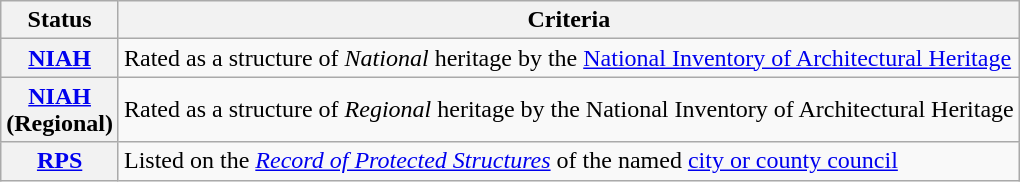<table class="wikitable">
<tr>
<th scope="col">Status</th>
<th scope="col">Criteria</th>
</tr>
<tr>
<th scope="row"><a href='#'>NIAH</a></th>
<td>Rated as a structure of <em>National</em> heritage by the <a href='#'>National Inventory of Architectural Heritage</a></td>
</tr>
<tr>
<th scope="row"><a href='#'>NIAH</a><br>(Regional)</th>
<td>Rated as a structure of <em>Regional</em> heritage by the National Inventory of Architectural Heritage</td>
</tr>
<tr>
<th scope="row"><a href='#'>RPS</a></th>
<td>Listed on the <em><a href='#'>Record of Protected Structures</a></em> of the named <a href='#'>city or county council</a></td>
</tr>
</table>
